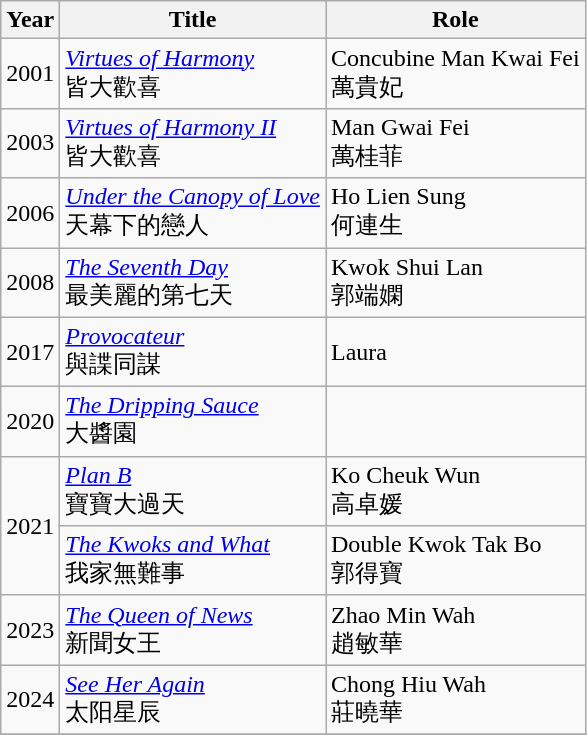<table class="wikitable sortable">
<tr>
<th>Year</th>
<th>Title</th>
<th>Role</th>
</tr>
<tr>
<td rowspan="1">2001</td>
<td><em><a href='#'>Virtues of Harmony</a></em> <br>皆大歡喜</td>
<td>Concubine Man Kwai Fei<br>萬貴妃</td>
</tr>
<tr>
<td rowspan="1">2003</td>
<td><em><a href='#'>Virtues of Harmony II</a></em><br>皆大歡喜</td>
<td>Man Gwai Fei<br>萬桂菲</td>
</tr>
<tr>
<td rowspan="1">2006</td>
<td><em><a href='#'>Under the Canopy of Love</a></em><br>天幕下的戀人</td>
<td>Ho Lien Sung<br>何連生</td>
</tr>
<tr>
<td rowspan="1">2008</td>
<td><em><a href='#'>The Seventh Day</a></em> <br>最美麗的第七天</td>
<td>Kwok Shui Lan<br>郭端嫻</td>
</tr>
<tr>
<td rowspan=1>2017</td>
<td><em><a href='#'>Provocateur</a></em> <br>與諜同謀</td>
<td>Laura</td>
</tr>
<tr>
<td>2020</td>
<td><em><a href='#'> The Dripping Sauce</a></em> <br> 大醬園</td>
<td></td>
</tr>
<tr>
<td rowspan=2>2021</td>
<td><em><a href='#'>Plan B</a></em> <br>寶寶大過天</td>
<td>Ko Cheuk Wun <br>高卓媛</td>
</tr>
<tr>
<td><em><a href='#'>The Kwoks and What</a></em> <br>我家無難事</td>
<td>Double Kwok Tak Bo <br>郭得寶</td>
</tr>
<tr>
<td>2023</td>
<td><em><a href='#'> The Queen of News</a></em> <br> 新聞女王</td>
<td>Zhao Min Wah <br>趙敏華</td>
</tr>
<tr>
<td>2024</td>
<td><em><a href='#'> See Her Again</a></em> <br> 太阳星辰</td>
<td>Chong Hiu Wah <br>莊曉華</td>
</tr>
<tr>
</tr>
</table>
